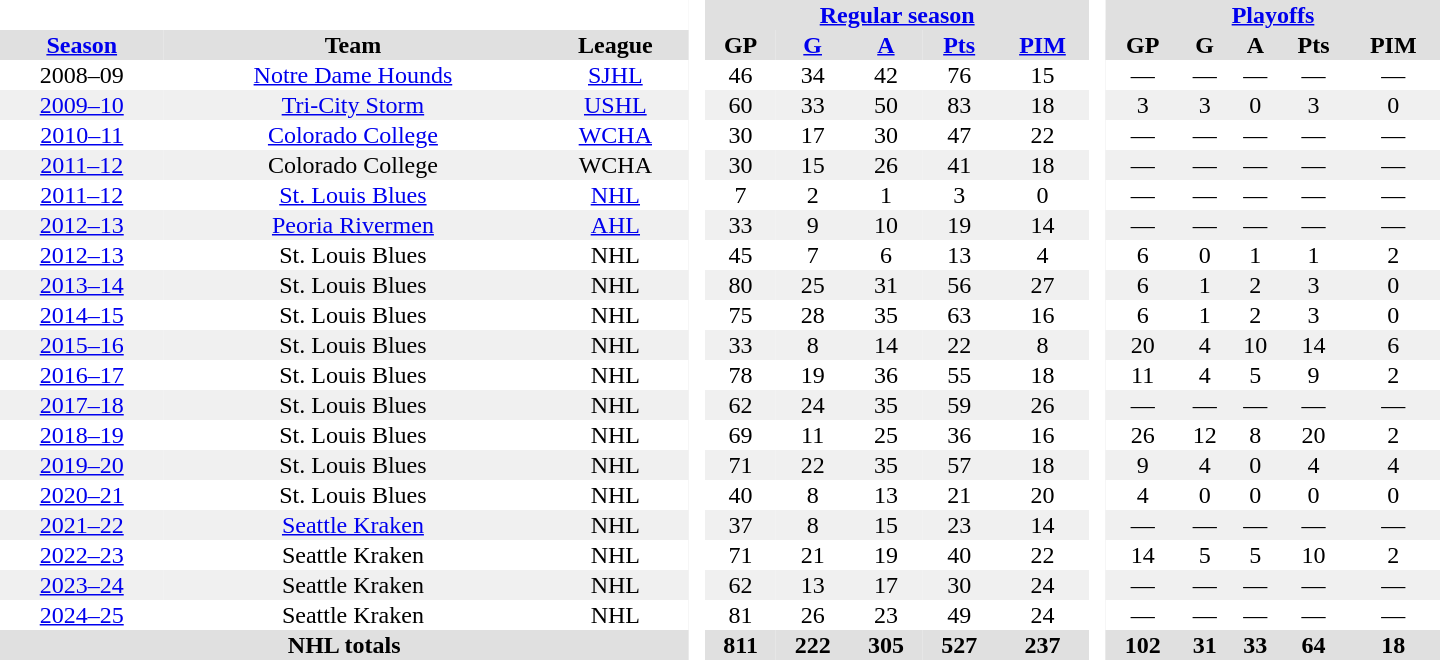<table border="0" cellpadding="1" cellspacing="0" style="text-align:center; width:60em;">
<tr style="background:#e0e0e0;">
<th colspan="3" bgcolor="#ffffff"> </th>
<th rowspan="99" bgcolor="#ffffff"> </th>
<th colspan="5"><a href='#'>Regular season</a></th>
<th rowspan="99" bgcolor="#ffffff"> </th>
<th colspan="5"><a href='#'>Playoffs</a></th>
</tr>
<tr style="background:#e0e0e0;">
<th><a href='#'>Season</a></th>
<th>Team</th>
<th>League</th>
<th>GP</th>
<th><a href='#'>G</a></th>
<th><a href='#'>A</a></th>
<th><a href='#'>Pts</a></th>
<th><a href='#'>PIM</a></th>
<th>GP</th>
<th>G</th>
<th>A</th>
<th>Pts</th>
<th>PIM</th>
</tr>
<tr>
<td>2008–09</td>
<td><a href='#'>Notre Dame Hounds</a></td>
<td><a href='#'>SJHL</a></td>
<td>46</td>
<td>34</td>
<td>42</td>
<td>76</td>
<td>15</td>
<td>—</td>
<td>—</td>
<td>—</td>
<td>—</td>
<td>—</td>
</tr>
<tr style="background:#f0f0f0;">
<td><a href='#'>2009–10</a></td>
<td><a href='#'>Tri-City Storm</a></td>
<td><a href='#'>USHL</a></td>
<td>60</td>
<td>33</td>
<td>50</td>
<td>83</td>
<td>18</td>
<td>3</td>
<td>3</td>
<td>0</td>
<td>3</td>
<td>0</td>
</tr>
<tr>
<td><a href='#'>2010–11</a></td>
<td><a href='#'>Colorado College</a></td>
<td><a href='#'>WCHA</a></td>
<td>30</td>
<td>17</td>
<td>30</td>
<td>47</td>
<td>22</td>
<td>—</td>
<td>—</td>
<td>—</td>
<td>—</td>
<td>—</td>
</tr>
<tr style="background:#f0f0f0;">
<td><a href='#'>2011–12</a></td>
<td>Colorado College</td>
<td>WCHA</td>
<td>30</td>
<td>15</td>
<td>26</td>
<td>41</td>
<td>18</td>
<td>—</td>
<td>—</td>
<td>—</td>
<td>—</td>
<td>—</td>
</tr>
<tr>
<td><a href='#'>2011–12</a></td>
<td><a href='#'>St. Louis Blues</a></td>
<td><a href='#'>NHL</a></td>
<td>7</td>
<td>2</td>
<td>1</td>
<td>3</td>
<td>0</td>
<td>—</td>
<td>—</td>
<td>—</td>
<td>—</td>
<td>—</td>
</tr>
<tr style="background:#f0f0f0;">
<td><a href='#'>2012–13</a></td>
<td><a href='#'>Peoria Rivermen</a></td>
<td><a href='#'>AHL</a></td>
<td>33</td>
<td>9</td>
<td>10</td>
<td>19</td>
<td>14</td>
<td>—</td>
<td>—</td>
<td>—</td>
<td>—</td>
<td>—</td>
</tr>
<tr>
<td><a href='#'>2012–13</a></td>
<td>St. Louis Blues</td>
<td>NHL</td>
<td>45</td>
<td>7</td>
<td>6</td>
<td>13</td>
<td>4</td>
<td>6</td>
<td>0</td>
<td>1</td>
<td>1</td>
<td>2</td>
</tr>
<tr style="background:#f0f0f0;">
<td><a href='#'>2013–14</a></td>
<td>St. Louis Blues</td>
<td>NHL</td>
<td>80</td>
<td>25</td>
<td>31</td>
<td>56</td>
<td>27</td>
<td>6</td>
<td>1</td>
<td>2</td>
<td>3</td>
<td>0</td>
</tr>
<tr>
<td><a href='#'>2014–15</a></td>
<td>St. Louis Blues</td>
<td>NHL</td>
<td>75</td>
<td>28</td>
<td>35</td>
<td>63</td>
<td>16</td>
<td>6</td>
<td>1</td>
<td>2</td>
<td>3</td>
<td>0</td>
</tr>
<tr style="background:#f0f0f0;">
<td><a href='#'>2015–16</a></td>
<td>St. Louis Blues</td>
<td>NHL</td>
<td>33</td>
<td>8</td>
<td>14</td>
<td>22</td>
<td>8</td>
<td>20</td>
<td>4</td>
<td>10</td>
<td>14</td>
<td>6</td>
</tr>
<tr>
<td><a href='#'>2016–17</a></td>
<td>St. Louis Blues</td>
<td>NHL</td>
<td>78</td>
<td>19</td>
<td>36</td>
<td>55</td>
<td>18</td>
<td>11</td>
<td>4</td>
<td>5</td>
<td>9</td>
<td>2</td>
</tr>
<tr style="background:#f0f0f0;">
<td><a href='#'>2017–18</a></td>
<td>St. Louis Blues</td>
<td>NHL</td>
<td>62</td>
<td>24</td>
<td>35</td>
<td>59</td>
<td>26</td>
<td>—</td>
<td>—</td>
<td>—</td>
<td>—</td>
<td>—</td>
</tr>
<tr>
<td><a href='#'>2018–19</a></td>
<td>St. Louis Blues</td>
<td>NHL</td>
<td>69</td>
<td>11</td>
<td>25</td>
<td>36</td>
<td>16</td>
<td>26</td>
<td>12</td>
<td>8</td>
<td>20</td>
<td>2</td>
</tr>
<tr style="background:#f0f0f0;">
<td><a href='#'>2019–20</a></td>
<td>St. Louis Blues</td>
<td>NHL</td>
<td>71</td>
<td>22</td>
<td>35</td>
<td>57</td>
<td>18</td>
<td>9</td>
<td>4</td>
<td>0</td>
<td>4</td>
<td>4</td>
</tr>
<tr>
<td><a href='#'>2020–21</a></td>
<td>St. Louis Blues</td>
<td>NHL</td>
<td>40</td>
<td>8</td>
<td>13</td>
<td>21</td>
<td>20</td>
<td>4</td>
<td>0</td>
<td>0</td>
<td>0</td>
<td>0</td>
</tr>
<tr style="background:#f0f0f0;">
<td><a href='#'>2021–22</a></td>
<td><a href='#'>Seattle Kraken</a></td>
<td>NHL</td>
<td>37</td>
<td>8</td>
<td>15</td>
<td>23</td>
<td>14</td>
<td>—</td>
<td>—</td>
<td>—</td>
<td>—</td>
<td>—</td>
</tr>
<tr>
<td><a href='#'>2022–23</a></td>
<td>Seattle Kraken</td>
<td>NHL</td>
<td>71</td>
<td>21</td>
<td>19</td>
<td>40</td>
<td>22</td>
<td>14</td>
<td>5</td>
<td>5</td>
<td>10</td>
<td>2</td>
</tr>
<tr style="background:#f0f0f0;">
<td><a href='#'>2023–24</a></td>
<td>Seattle Kraken</td>
<td>NHL</td>
<td>62</td>
<td>13</td>
<td>17</td>
<td>30</td>
<td>24</td>
<td>—</td>
<td>—</td>
<td>—</td>
<td>—</td>
<td>—</td>
</tr>
<tr>
<td><a href='#'>2024–25</a></td>
<td>Seattle Kraken</td>
<td>NHL</td>
<td>81</td>
<td>26</td>
<td>23</td>
<td>49</td>
<td>24</td>
<td>—</td>
<td>—</td>
<td>—</td>
<td>—</td>
<td>—</td>
</tr>
<tr bgcolor="#e0e0e0">
<th colspan="3">NHL totals</th>
<th>811</th>
<th>222</th>
<th>305</th>
<th>527</th>
<th>237</th>
<th>102</th>
<th>31</th>
<th>33</th>
<th>64</th>
<th>18</th>
</tr>
</table>
